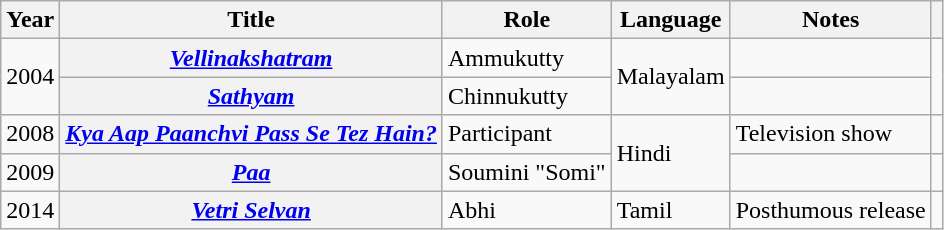<table class="wikitable sortable plainrowheaders">
<tr>
<th scope="col">Year</th>
<th scope="col">Title</th>
<th scope="col">Role</th>
<th scope="col">Language</th>
<th scope="col">Notes</th>
<th scope="col" class="unsortable"></th>
</tr>
<tr>
<td rowspan="2">2004</td>
<th scope="row"><em><a href='#'>Vellinakshatram</a></em></th>
<td>Ammukutty</td>
<td rowspan="2">Malayalam</td>
<td></td>
<td rowspan="2" style="text-align:center;"></td>
</tr>
<tr>
<th scope="row"><em><a href='#'>Sathyam</a></em></th>
<td>Chinnukutty</td>
<td></td>
</tr>
<tr>
<td>2008</td>
<th scope="row"><em><a href='#'>Kya Aap Paanchvi Pass Se Tez Hain?</a></em></th>
<td>Participant</td>
<td rowspan="2">Hindi</td>
<td>Television show</td>
<td style="text-align:center;"></td>
</tr>
<tr>
<td>2009</td>
<th scope="row"><em><a href='#'>Paa</a></em></th>
<td>Soumini "Somi"</td>
<td></td>
<td style="text-align:center;"></td>
</tr>
<tr>
<td>2014</td>
<th scope="row"><em><a href='#'>Vetri Selvan</a></em></th>
<td>Abhi</td>
<td>Tamil</td>
<td>Posthumous release</td>
<td style="text-align:center;"></td>
</tr>
</table>
